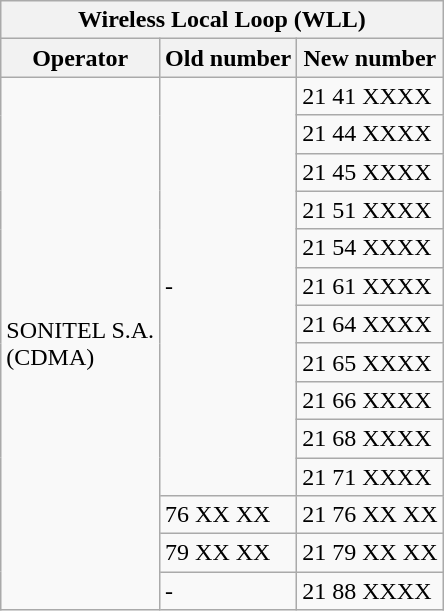<table class="wikitable" border=1>
<tr>
<th colspan="3">Wireless Local Loop (WLL)</th>
</tr>
<tr>
<th>Operator</th>
<th>Old number</th>
<th>New number</th>
</tr>
<tr>
<td rowspan="14">SONITEL S.A.<br>(CDMA)</td>
<td rowspan="11">-</td>
<td>21 41 XXXX</td>
</tr>
<tr>
<td>21 44 XXXX</td>
</tr>
<tr>
<td>21 45 XXXX</td>
</tr>
<tr>
<td>21 51 XXXX</td>
</tr>
<tr>
<td>21 54 XXXX</td>
</tr>
<tr>
<td>21 61 XXXX</td>
</tr>
<tr>
<td>21 64 XXXX</td>
</tr>
<tr>
<td>21 65 XXXX</td>
</tr>
<tr>
<td>21 66 XXXX</td>
</tr>
<tr>
<td>21 68 XXXX</td>
</tr>
<tr>
<td>21 71 XXXX</td>
</tr>
<tr>
<td>76 XX XX</td>
<td>21 76 XX XX</td>
</tr>
<tr>
<td>79 XX XX</td>
<td>21 79 XX XX</td>
</tr>
<tr>
<td>-</td>
<td>21 88 XXXX</td>
</tr>
</table>
